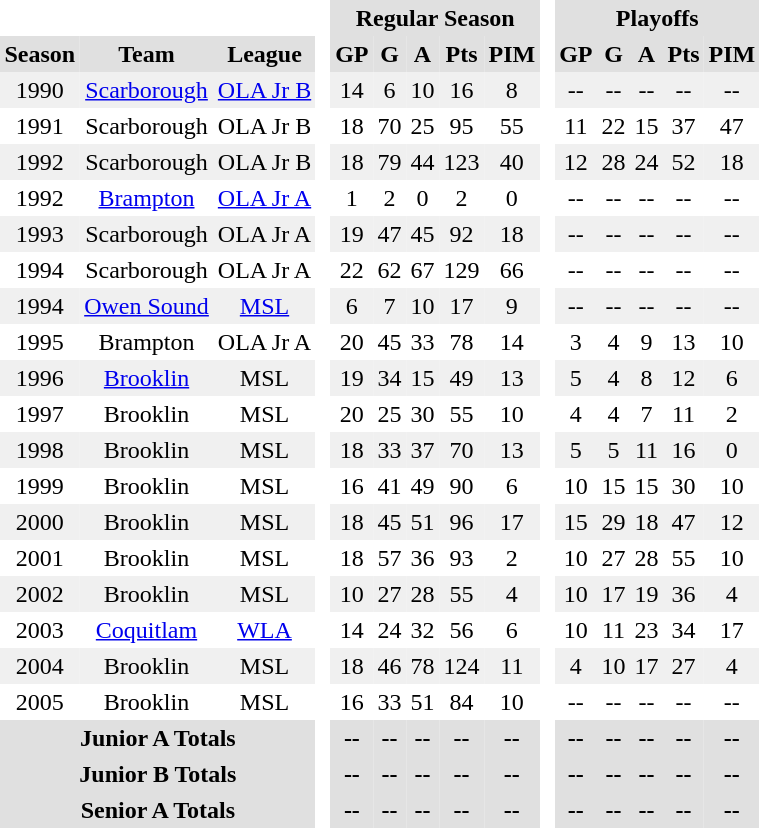<table BORDER="0" CELLPADDING="3" CELLSPACING="0">
<tr ALIGN="center" bgcolor="#e0e0e0">
<th ALIGN="center" colspan="3" bgcolor="#ffffff"> </th>
<th ALIGN="center" rowspan="99" bgcolor="#ffffff"> </th>
<th ALIGN="center" colspan="5">Regular Season</th>
<th ALIGN="center" rowspan="99" bgcolor="#ffffff"> </th>
<th ALIGN="center" colspan="5">Playoffs</th>
</tr>
<tr ALIGN="center" bgcolor="#e0e0e0">
<th>Season</th>
<th>Team</th>
<th>League</th>
<th>GP</th>
<th>G</th>
<th>A</th>
<th>Pts</th>
<th>PIM</th>
<th>GP</th>
<th>G</th>
<th>A</th>
<th>Pts</th>
<th>PIM</th>
</tr>
<tr ALIGN="center" bgcolor="#f0f0f0">
<td>1990</td>
<td><a href='#'>Scarborough</a></td>
<td><a href='#'>OLA Jr B</a></td>
<td>14</td>
<td>6</td>
<td>10</td>
<td>16</td>
<td>8</td>
<td>--</td>
<td>--</td>
<td>--</td>
<td>--</td>
<td>--</td>
</tr>
<tr ALIGN="center">
<td>1991</td>
<td>Scarborough</td>
<td>OLA Jr B</td>
<td>18</td>
<td>70</td>
<td>25</td>
<td>95</td>
<td>55</td>
<td>11</td>
<td>22</td>
<td>15</td>
<td>37</td>
<td>47</td>
</tr>
<tr ALIGN="center" bgcolor="#f0f0f0">
<td>1992</td>
<td>Scarborough</td>
<td>OLA Jr B</td>
<td>18</td>
<td>79</td>
<td>44</td>
<td>123</td>
<td>40</td>
<td>12</td>
<td>28</td>
<td>24</td>
<td>52</td>
<td>18</td>
</tr>
<tr ALIGN="center">
<td>1992</td>
<td><a href='#'>Brampton</a></td>
<td><a href='#'>OLA Jr A</a></td>
<td>1</td>
<td>2</td>
<td>0</td>
<td>2</td>
<td>0</td>
<td>--</td>
<td>--</td>
<td>--</td>
<td>--</td>
<td>--</td>
</tr>
<tr ALIGN="center" bgcolor="#f0f0f0">
<td>1993</td>
<td>Scarborough</td>
<td>OLA Jr A</td>
<td>19</td>
<td>47</td>
<td>45</td>
<td>92</td>
<td>18</td>
<td>--</td>
<td>--</td>
<td>--</td>
<td>--</td>
<td>--</td>
</tr>
<tr ALIGN="center">
<td>1994</td>
<td>Scarborough</td>
<td>OLA Jr A</td>
<td>22</td>
<td>62</td>
<td>67</td>
<td>129</td>
<td>66</td>
<td>--</td>
<td>--</td>
<td>--</td>
<td>--</td>
<td>--</td>
</tr>
<tr ALIGN="center" bgcolor="#f0f0f0">
<td>1994</td>
<td><a href='#'>Owen Sound</a></td>
<td><a href='#'>MSL</a></td>
<td>6</td>
<td>7</td>
<td>10</td>
<td>17</td>
<td>9</td>
<td>--</td>
<td>--</td>
<td>--</td>
<td>--</td>
<td>--</td>
</tr>
<tr ALIGN="center">
<td>1995</td>
<td>Brampton</td>
<td>OLA Jr A</td>
<td>20</td>
<td>45</td>
<td>33</td>
<td>78</td>
<td>14</td>
<td>3</td>
<td>4</td>
<td>9</td>
<td>13</td>
<td>10</td>
</tr>
<tr ALIGN="center" bgcolor="#f0f0f0">
<td>1996</td>
<td><a href='#'>Brooklin</a></td>
<td>MSL</td>
<td>19</td>
<td>34</td>
<td>15</td>
<td>49</td>
<td>13</td>
<td>5</td>
<td>4</td>
<td>8</td>
<td>12</td>
<td>6</td>
</tr>
<tr ALIGN="center">
<td>1997</td>
<td>Brooklin</td>
<td>MSL</td>
<td>20</td>
<td>25</td>
<td>30</td>
<td>55</td>
<td>10</td>
<td>4</td>
<td>4</td>
<td>7</td>
<td>11</td>
<td>2</td>
</tr>
<tr ALIGN="center" bgcolor="#f0f0f0">
<td>1998</td>
<td>Brooklin</td>
<td>MSL</td>
<td>18</td>
<td>33</td>
<td>37</td>
<td>70</td>
<td>13</td>
<td>5</td>
<td>5</td>
<td>11</td>
<td>16</td>
<td>0</td>
</tr>
<tr ALIGN="center">
<td>1999</td>
<td>Brooklin</td>
<td>MSL</td>
<td>16</td>
<td>41</td>
<td>49</td>
<td>90</td>
<td>6</td>
<td>10</td>
<td>15</td>
<td>15</td>
<td>30</td>
<td>10</td>
</tr>
<tr ALIGN="center" bgcolor="#f0f0f0">
<td>2000</td>
<td>Brooklin</td>
<td>MSL</td>
<td>18</td>
<td>45</td>
<td>51</td>
<td>96</td>
<td>17</td>
<td>15</td>
<td>29</td>
<td>18</td>
<td>47</td>
<td>12</td>
</tr>
<tr ALIGN="center">
<td>2001</td>
<td>Brooklin</td>
<td>MSL</td>
<td>18</td>
<td>57</td>
<td>36</td>
<td>93</td>
<td>2</td>
<td>10</td>
<td>27</td>
<td>28</td>
<td>55</td>
<td>10</td>
</tr>
<tr ALIGN="center" bgcolor="#f0f0f0">
<td>2002</td>
<td>Brooklin</td>
<td>MSL</td>
<td>10</td>
<td>27</td>
<td>28</td>
<td>55</td>
<td>4</td>
<td>10</td>
<td>17</td>
<td>19</td>
<td>36</td>
<td>4</td>
</tr>
<tr ALIGN="center">
<td>2003</td>
<td><a href='#'>Coquitlam</a></td>
<td><a href='#'>WLA</a></td>
<td>14</td>
<td>24</td>
<td>32</td>
<td>56</td>
<td>6</td>
<td>10</td>
<td>11</td>
<td>23</td>
<td>34</td>
<td>17</td>
</tr>
<tr ALIGN="center" bgcolor="#f0f0f0">
<td>2004</td>
<td>Brooklin</td>
<td>MSL</td>
<td>18</td>
<td>46</td>
<td>78</td>
<td>124</td>
<td>11</td>
<td>4</td>
<td>10</td>
<td>17</td>
<td>27</td>
<td>4</td>
</tr>
<tr ALIGN="center">
<td>2005</td>
<td>Brooklin</td>
<td>MSL</td>
<td>16</td>
<td>33</td>
<td>51</td>
<td>84</td>
<td>10</td>
<td>--</td>
<td>--</td>
<td>--</td>
<td>--</td>
<td>--</td>
</tr>
<tr ALIGN="center" bgcolor="#e0e0e0">
<th colspan="3">Junior A Totals</th>
<th>--</th>
<th>--</th>
<th>--</th>
<th>--</th>
<th>--</th>
<th>--</th>
<th>--</th>
<th>--</th>
<th>--</th>
<th>--</th>
</tr>
<tr ALIGN="center" bgcolor="#e0e0e0">
<th colspan="3">Junior B Totals</th>
<th>--</th>
<th>--</th>
<th>--</th>
<th>--</th>
<th>--</th>
<th>--</th>
<th>--</th>
<th>--</th>
<th>--</th>
<th>--</th>
</tr>
<tr ALIGN="center" bgcolor="#e0e0e0">
<th colspan="3">Senior A Totals</th>
<th>--</th>
<th>--</th>
<th>--</th>
<th>--</th>
<th>--</th>
<th>--</th>
<th>--</th>
<th>--</th>
<th>--</th>
<th>--</th>
</tr>
</table>
